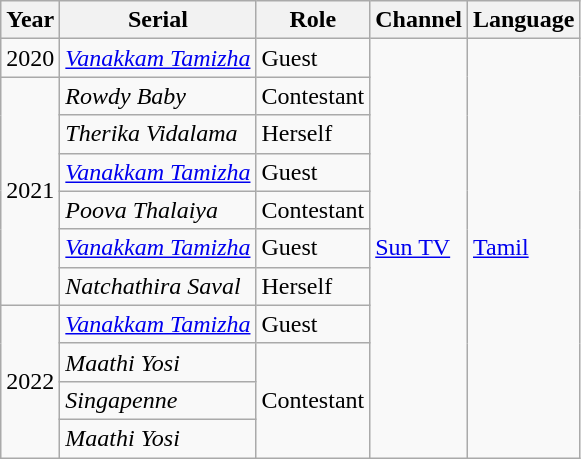<table class="wikitable">
<tr>
<th>Year</th>
<th>Serial</th>
<th>Role</th>
<th>Channel</th>
<th>Language</th>
</tr>
<tr>
<td>2020</td>
<td><em><a href='#'>Vanakkam Tamizha</a></em></td>
<td>Guest</td>
<td rowspan="11"><a href='#'>Sun TV</a></td>
<td rowspan="11"><a href='#'>Tamil</a></td>
</tr>
<tr>
<td rowspan="6">2021</td>
<td><em>Rowdy Baby</em></td>
<td>Contestant</td>
</tr>
<tr>
<td><em>Therika Vidalama</em></td>
<td>Herself</td>
</tr>
<tr>
<td><em><a href='#'>Vanakkam Tamizha</a></em></td>
<td>Guest</td>
</tr>
<tr>
<td><em>Poova Thalaiya</em></td>
<td>Contestant</td>
</tr>
<tr>
<td><em><a href='#'>Vanakkam Tamizha</a></em></td>
<td>Guest</td>
</tr>
<tr>
<td><em>Natchathira Saval</em></td>
<td>Herself</td>
</tr>
<tr>
<td rowspan="4">2022</td>
<td><em><a href='#'>Vanakkam Tamizha</a></em></td>
<td>Guest</td>
</tr>
<tr>
<td><em>Maathi Yosi</em></td>
<td rowspan="3">Contestant</td>
</tr>
<tr>
<td><em>Singapenne</em></td>
</tr>
<tr>
<td><em>Maathi Yosi</em></td>
</tr>
</table>
